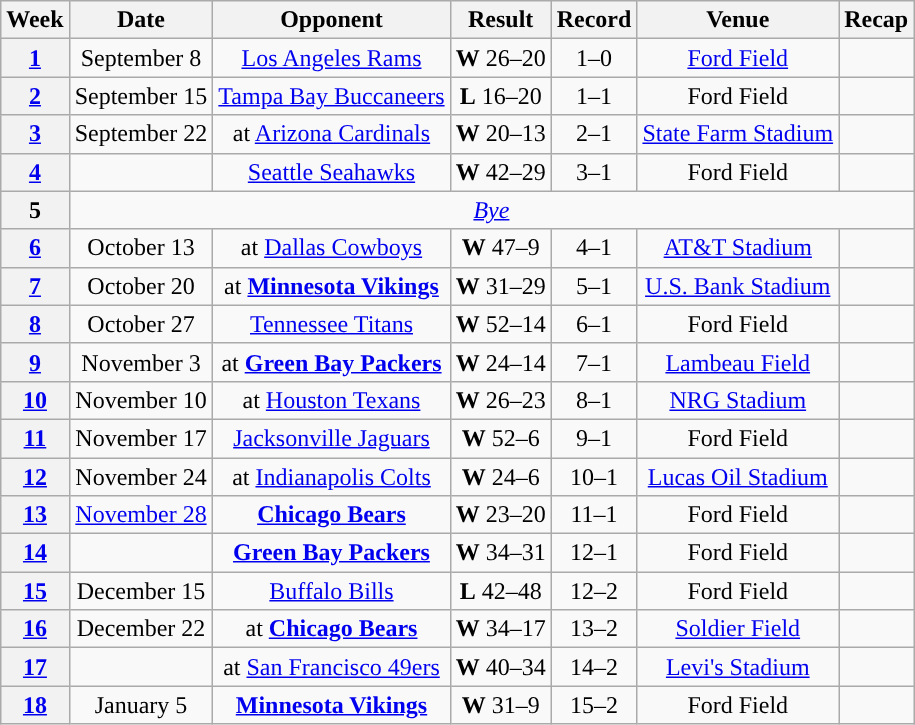<table class="wikitable" style="text-align:center">
<tr>
<th>Week</th>
<th>Date</th>
<th>Opponent</th>
<th>Result</th>
<th>Record</th>
<th>Venue</th>
<th>Recap</th>
</tr>
<tr>
<th><a href='#'>1</a></th>
<td>September 8</td>
<td><a href='#'>Los Angeles Rams</a></td>
<td><strong>W</strong> 26–20 </td>
<td>1–0</td>
<td><a href='#'>Ford Field</a></td>
<td></td>
</tr>
<tr>
<th><a href='#'>2</a></th>
<td>September 15</td>
<td><a href='#'>Tampa Bay Buccaneers</a></td>
<td><strong>L</strong> 16–20</td>
<td>1–1</td>
<td>Ford Field</td>
<td></td>
</tr>
<tr>
<th><a href='#'>3</a></th>
<td>September 22</td>
<td>at <a href='#'>Arizona Cardinals</a></td>
<td><strong>W</strong> 20–13</td>
<td>2–1</td>
<td><a href='#'>State Farm Stadium</a></td>
<td></td>
</tr>
<tr>
<th><a href='#'>4</a></th>
<td></td>
<td><a href='#'>Seattle Seahawks</a></td>
<td><strong>W</strong> 42–29</td>
<td>3–1</td>
<td>Ford Field</td>
<td></td>
</tr>
<tr>
<th>5</th>
<td colspan="6"><em><a href='#'>Bye</a></em></td>
</tr>
<tr>
<th><a href='#'>6</a></th>
<td>October 13</td>
<td>at <a href='#'>Dallas Cowboys</a></td>
<td><strong>W</strong> 47–9</td>
<td>4–1</td>
<td><a href='#'>AT&T Stadium</a></td>
<td></td>
</tr>
<tr>
<th><a href='#'>7</a></th>
<td>October 20</td>
<td>at <strong><a href='#'>Minnesota Vikings</a></strong></td>
<td><strong>W</strong> 31–29</td>
<td>5–1</td>
<td><a href='#'>U.S. Bank Stadium</a></td>
<td></td>
</tr>
<tr>
<th><a href='#'>8</a></th>
<td>October 27</td>
<td><a href='#'>Tennessee Titans</a></td>
<td><strong>W</strong> 52–14</td>
<td>6–1</td>
<td>Ford Field</td>
<td></td>
</tr>
<tr>
<th><a href='#'>9</a></th>
<td>November 3</td>
<td>at <a href='#'><strong>Green Bay Packers</strong></a></td>
<td><strong>W</strong> 24–14</td>
<td>7–1</td>
<td><a href='#'>Lambeau Field</a></td>
<td></td>
</tr>
<tr>
<th><a href='#'>10</a></th>
<td>November 10</td>
<td>at <a href='#'>Houston Texans</a></td>
<td><strong>W</strong> 26–23</td>
<td>8–1</td>
<td><a href='#'>NRG Stadium</a></td>
<td></td>
</tr>
<tr>
<th><a href='#'>11</a></th>
<td>November 17</td>
<td><a href='#'>Jacksonville Jaguars</a></td>
<td><strong>W</strong> 52–6</td>
<td>9–1</td>
<td>Ford Field</td>
<td></td>
</tr>
<tr>
<th><a href='#'>12</a></th>
<td>November 24</td>
<td>at <a href='#'>Indianapolis Colts</a></td>
<td><strong>W</strong> 24–6</td>
<td>10–1</td>
<td><a href='#'>Lucas Oil Stadium</a></td>
<td></td>
</tr>
<tr>
<th><a href='#'>13</a></th>
<td><a href='#'>November 28</a></td>
<td><strong><a href='#'>Chicago Bears</a></strong></td>
<td><strong>W</strong> 23–20</td>
<td>11–1</td>
<td>Ford Field</td>
<td></td>
</tr>
<tr>
<th><a href='#'>14</a></th>
<td></td>
<td><strong><a href='#'>Green Bay Packers</a></strong></td>
<td><strong>W</strong> 34–31</td>
<td>12–1</td>
<td>Ford Field</td>
<td></td>
</tr>
<tr>
<th><a href='#'>15</a></th>
<td>December 15</td>
<td><a href='#'>Buffalo Bills</a></td>
<td><strong>L</strong> 42–48</td>
<td>12–2</td>
<td>Ford Field</td>
<td></td>
</tr>
<tr>
<th><a href='#'>16</a></th>
<td>December 22</td>
<td>at <strong><a href='#'>Chicago Bears</a></strong></td>
<td><strong>W</strong> 34–17</td>
<td>13–2</td>
<td><a href='#'>Soldier Field</a></td>
<td></td>
</tr>
<tr>
<th><a href='#'>17</a></th>
<td></td>
<td>at <a href='#'>San Francisco 49ers</a></td>
<td><strong>W</strong> 40–34</td>
<td>14–2</td>
<td><a href='#'>Levi's Stadium</a></td>
<td></td>
</tr>
<tr>
<th><a href='#'>18</a></th>
<td>January 5</td>
<td><strong><a href='#'>Minnesota Vikings</a></strong></td>
<td><strong>W</strong> 31–9</td>
<td>15–2</td>
<td>Ford Field</td>
<td></td>
</tr>
</table>
